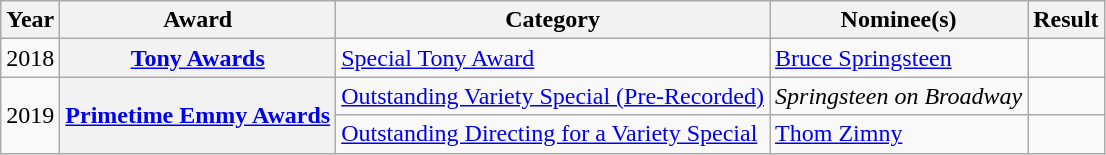<table class="wikitable sortable plainrowheaders">
<tr>
<th scope="col">Year</th>
<th scope="col">Award</th>
<th scope="col">Category</th>
<th scope="col">Nominee(s)</th>
<th scope="col">Result</th>
</tr>
<tr>
<td>2018</td>
<th scope="row"><a href='#'>Tony Awards</a></th>
<td><a href='#'>Special Tony Award</a></td>
<td><a href='#'>Bruce Springsteen</a></td>
<td></td>
</tr>
<tr>
<td rowspan="2">2019</td>
<th scope="row" rowspan="2"><a href='#'>Primetime Emmy Awards</a></th>
<td><a href='#'>Outstanding Variety Special (Pre-Recorded)</a></td>
<td><em>Springsteen on Broadway</em></td>
<td></td>
</tr>
<tr>
<td><a href='#'>Outstanding Directing for a Variety Special</a></td>
<td><a href='#'>Thom Zimny</a></td>
<td></td>
</tr>
</table>
